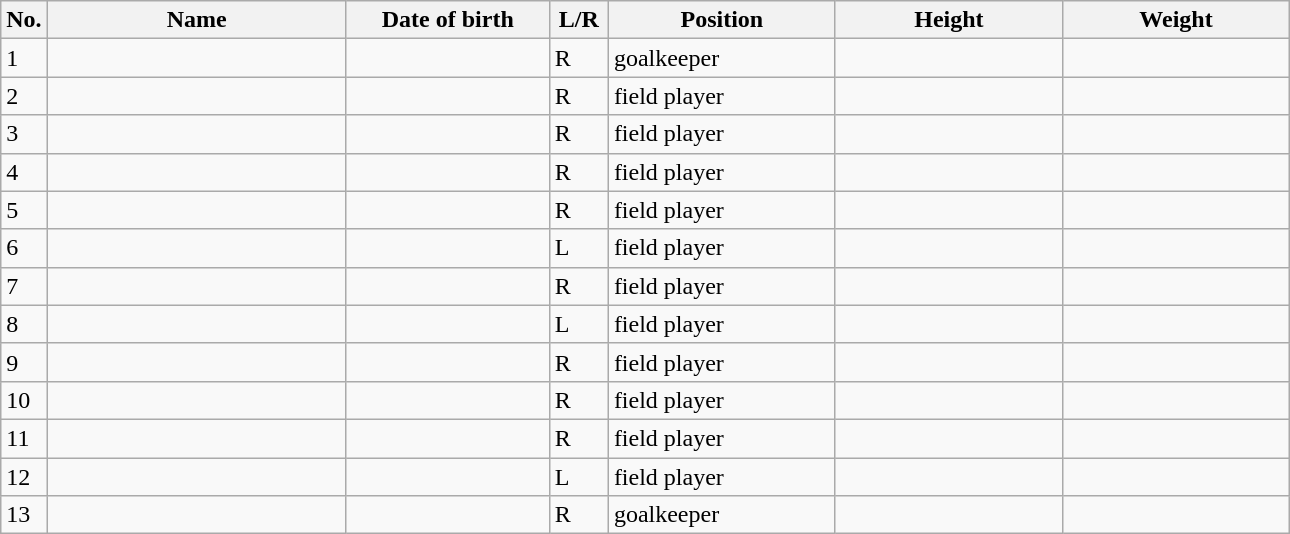<table class=wikitable sortable style=font-size:100%; text-align:center;>
<tr>
<th>No.</th>
<th style=width:12em>Name</th>
<th style=width:8em>Date of birth</th>
<th style=width:2em>L/R</th>
<th style=width:9em>Position</th>
<th style=width:9em>Height</th>
<th style=width:9em>Weight</th>
</tr>
<tr>
<td>1</td>
<td align=left></td>
<td></td>
<td>R</td>
<td>goalkeeper</td>
<td></td>
<td></td>
</tr>
<tr>
<td>2</td>
<td align=left></td>
<td></td>
<td>R</td>
<td>field player</td>
<td></td>
<td></td>
</tr>
<tr>
<td>3</td>
<td align=left></td>
<td></td>
<td>R</td>
<td>field player</td>
<td></td>
<td></td>
</tr>
<tr>
<td>4</td>
<td align=left></td>
<td></td>
<td>R</td>
<td>field player</td>
<td></td>
<td></td>
</tr>
<tr>
<td>5</td>
<td align=left></td>
<td></td>
<td>R</td>
<td>field player</td>
<td></td>
<td></td>
</tr>
<tr>
<td>6</td>
<td align=left></td>
<td></td>
<td>L</td>
<td>field player</td>
<td></td>
<td></td>
</tr>
<tr>
<td>7</td>
<td align=left></td>
<td></td>
<td>R</td>
<td>field player</td>
<td></td>
<td></td>
</tr>
<tr>
<td>8</td>
<td align=left></td>
<td></td>
<td>L</td>
<td>field player</td>
<td></td>
<td></td>
</tr>
<tr>
<td>9</td>
<td align=left></td>
<td></td>
<td>R</td>
<td>field player</td>
<td></td>
<td></td>
</tr>
<tr>
<td>10</td>
<td align=left></td>
<td></td>
<td>R</td>
<td>field player</td>
<td></td>
<td></td>
</tr>
<tr>
<td>11</td>
<td align=left></td>
<td></td>
<td>R</td>
<td>field player</td>
<td></td>
<td></td>
</tr>
<tr>
<td>12</td>
<td align=left></td>
<td></td>
<td>L</td>
<td>field player</td>
<td></td>
<td></td>
</tr>
<tr>
<td>13</td>
<td align=left></td>
<td></td>
<td>R</td>
<td>goalkeeper</td>
<td></td>
<td></td>
</tr>
</table>
